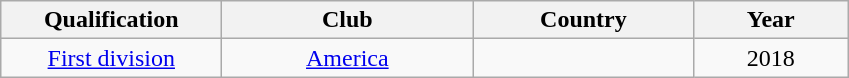<table class="wikitable center" style="text-align:center">
<tr>
<th width="140">Qualification</th>
<th width="160">Club</th>
<th width="140">Country</th>
<th width="95">Year</th>
</tr>
<tr>
<td><a href='#'>First division</a></td>
<td><a href='#'>America</a></td>
<td></td>
<td>2018</td>
</tr>
</table>
